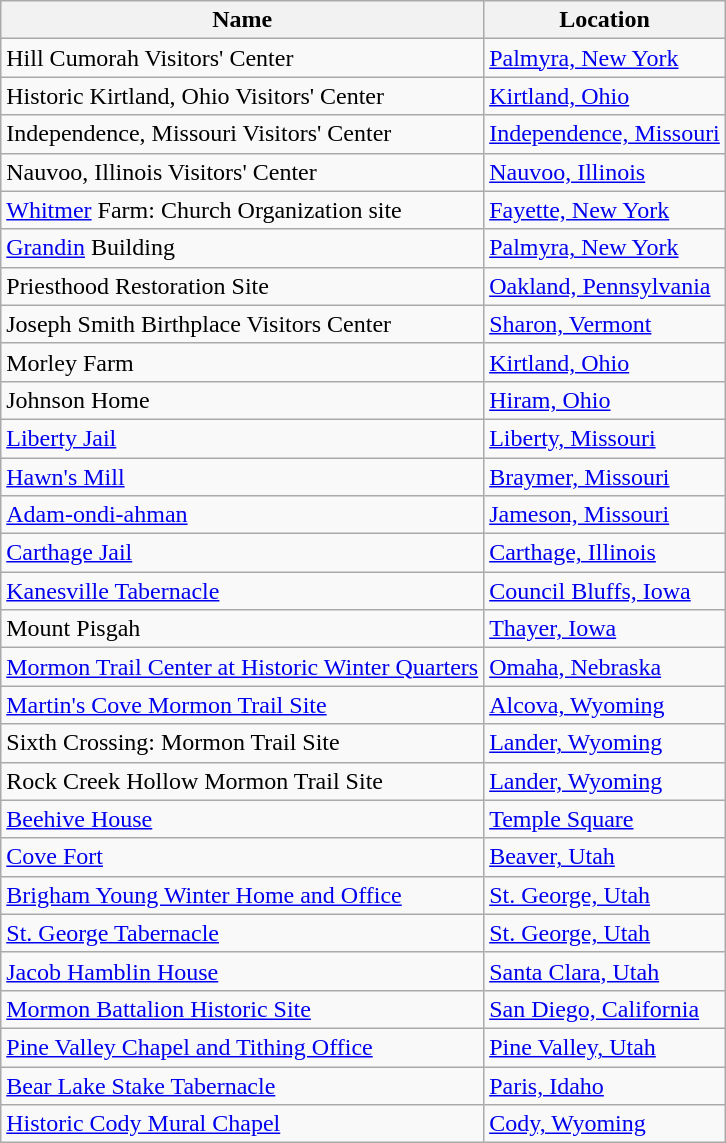<table class="wikitable sortable">
<tr>
<th>Name</th>
<th>Location</th>
</tr>
<tr>
<td>Hill Cumorah Visitors' Center</td>
<td><a href='#'>Palmyra, New York</a></td>
</tr>
<tr>
<td>Historic Kirtland, Ohio Visitors' Center</td>
<td><a href='#'>Kirtland, Ohio</a></td>
</tr>
<tr>
<td>Independence, Missouri Visitors' Center</td>
<td><a href='#'>Independence, Missouri</a></td>
</tr>
<tr>
<td>Nauvoo, Illinois Visitors' Center</td>
<td><a href='#'>Nauvoo, Illinois</a></td>
</tr>
<tr>
<td><a href='#'>Whitmer</a> Farm: Church Organization site</td>
<td><a href='#'>Fayette, New York</a></td>
</tr>
<tr>
<td><a href='#'>Grandin</a> Building</td>
<td><a href='#'>Palmyra, New York</a></td>
</tr>
<tr>
<td>Priesthood Restoration Site</td>
<td><a href='#'>Oakland, Pennsylvania</a></td>
</tr>
<tr>
<td>Joseph Smith Birthplace Visitors Center</td>
<td><a href='#'>Sharon, Vermont</a></td>
</tr>
<tr>
<td>Morley Farm</td>
<td><a href='#'>Kirtland, Ohio</a></td>
</tr>
<tr>
<td>Johnson Home</td>
<td><a href='#'>Hiram, Ohio</a></td>
</tr>
<tr>
<td><a href='#'>Liberty Jail</a></td>
<td><a href='#'>Liberty, Missouri</a></td>
</tr>
<tr>
<td><a href='#'>Hawn's Mill</a></td>
<td><a href='#'>Braymer, Missouri</a></td>
</tr>
<tr>
<td><a href='#'>Adam-ondi-ahman</a></td>
<td><a href='#'>Jameson, Missouri</a></td>
</tr>
<tr>
<td><a href='#'>Carthage Jail</a></td>
<td><a href='#'>Carthage, Illinois</a></td>
</tr>
<tr>
<td><a href='#'>Kanesville Tabernacle</a></td>
<td><a href='#'>Council Bluffs, Iowa</a></td>
</tr>
<tr>
<td>Mount Pisgah</td>
<td><a href='#'>Thayer, Iowa</a></td>
</tr>
<tr>
<td><a href='#'>Mormon Trail Center at Historic Winter Quarters</a></td>
<td><a href='#'>Omaha, Nebraska</a></td>
</tr>
<tr>
<td><a href='#'>Martin's Cove Mormon Trail Site</a></td>
<td><a href='#'>Alcova, Wyoming</a></td>
</tr>
<tr>
<td>Sixth Crossing: Mormon Trail Site</td>
<td><a href='#'>Lander, Wyoming</a></td>
</tr>
<tr>
<td>Rock Creek Hollow Mormon Trail Site</td>
<td><a href='#'>Lander, Wyoming</a></td>
</tr>
<tr>
<td><a href='#'>Beehive House</a></td>
<td><a href='#'>Temple Square</a></td>
</tr>
<tr>
<td><a href='#'>Cove Fort</a></td>
<td><a href='#'>Beaver, Utah</a></td>
</tr>
<tr>
<td><a href='#'>Brigham Young Winter Home and Office</a></td>
<td><a href='#'>St. George, Utah</a></td>
</tr>
<tr>
<td><a href='#'>St. George Tabernacle</a></td>
<td><a href='#'>St. George, Utah</a></td>
</tr>
<tr>
<td><a href='#'>Jacob Hamblin House</a></td>
<td><a href='#'>Santa Clara, Utah</a></td>
</tr>
<tr>
<td><a href='#'>Mormon Battalion Historic Site</a></td>
<td><a href='#'>San Diego, California</a></td>
</tr>
<tr>
<td><a href='#'>Pine Valley Chapel and Tithing Office</a></td>
<td><a href='#'>Pine Valley, Utah</a></td>
</tr>
<tr>
<td><a href='#'>Bear Lake Stake Tabernacle</a></td>
<td><a href='#'>Paris, Idaho</a></td>
</tr>
<tr>
<td><a href='#'>Historic Cody Mural Chapel</a></td>
<td><a href='#'>Cody, Wyoming</a></td>
</tr>
</table>
